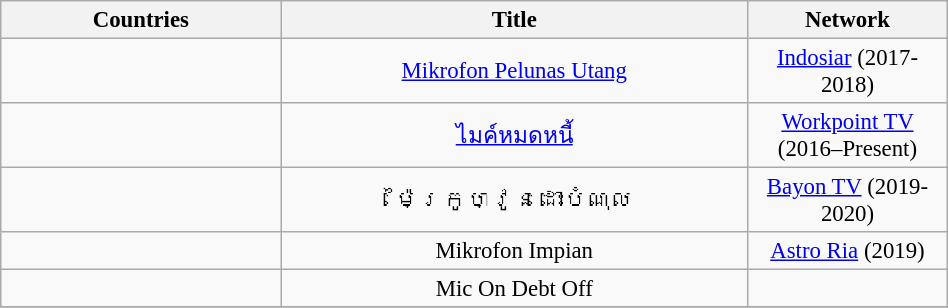<table class="wikitable" style="text-align:center; font-size:95%; line-height:18px; width:50%;">
<tr>
<th width="15%">Countries</th>
<th width="25%">Title</th>
<th width="10%">Network</th>
</tr>
<tr>
<td align="left"><strong></strong></td>
<td><a href='#'>Mikrofon Pelunas Utang</a></td>
<td><a href='#'>Indosiar</a> (2017-2018)</td>
</tr>
<tr>
<td align="left"><strong></strong></td>
<td><a href='#'>ไมค์หมดหนี้</a></td>
<td><a href='#'>Workpoint TV</a> (2016–Present)</td>
</tr>
<tr>
<td align="left"><strong></strong></td>
<td>ម៉ៃក្រូហ្វូនដោះបំណុល</td>
<td><a href='#'>Bayon TV</a> (2019-2020)</td>
</tr>
<tr>
<td align="left"><strong></strong></td>
<td>Mikrofon Impian</td>
<td><a href='#'>Astro Ria</a> (2019)</td>
</tr>
<tr>
<td align="left"><strong></strong></td>
<td>Mic On Debt Off</td>
<td></td>
</tr>
<tr>
</tr>
</table>
